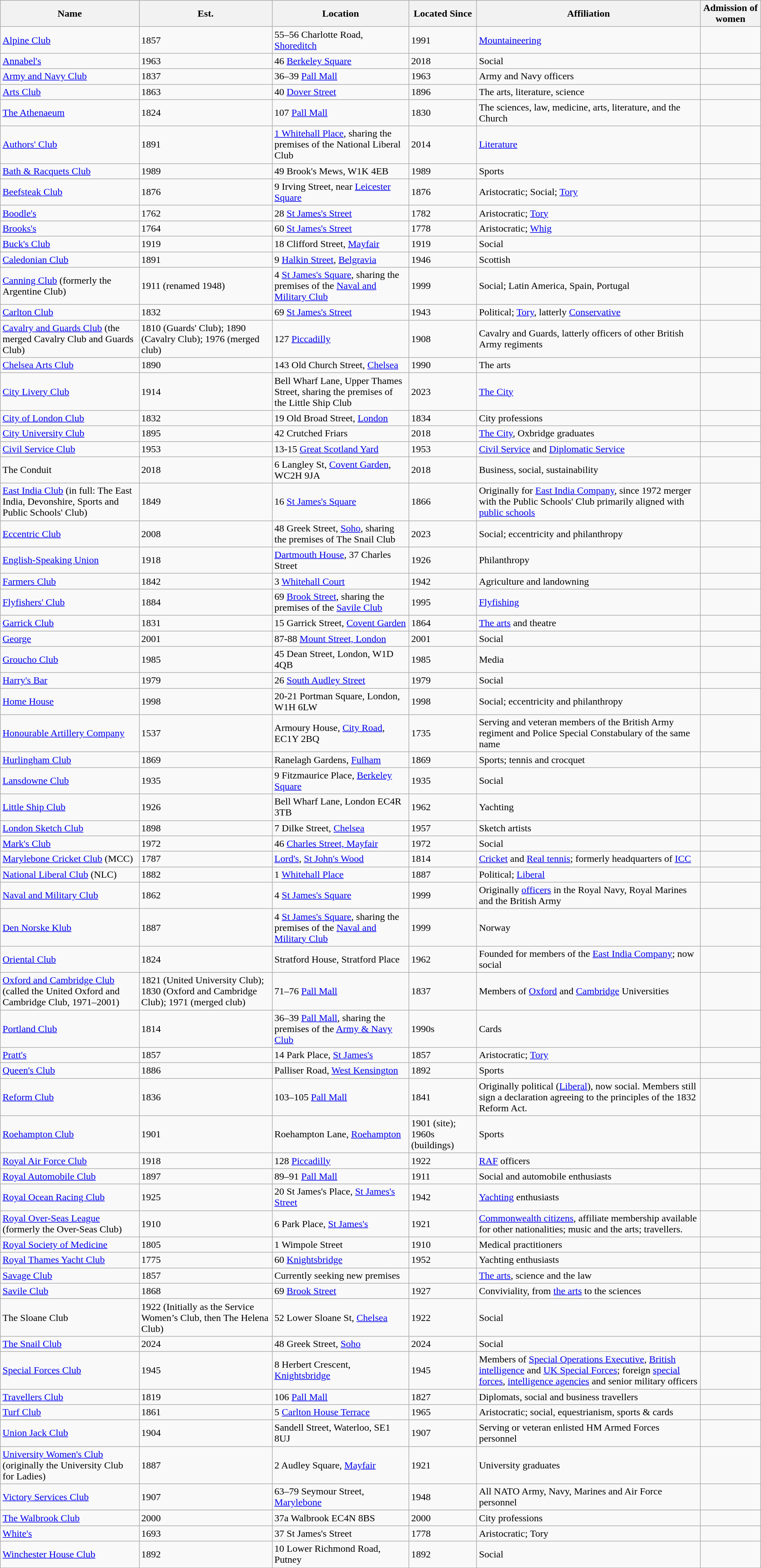<table class="wikitable sortable">
<tr>
<th>Name</th>
<th>Est.</th>
<th>Location</th>
<th>Located Since</th>
<th>Affiliation</th>
<th>Admission of women</th>
</tr>
<tr>
<td><a href='#'>Alpine Club</a></td>
<td>1857</td>
<td>55–56 Charlotte Road, <a href='#'>Shoreditch</a></td>
<td>1991</td>
<td><a href='#'>Mountaineering</a></td>
<td></td>
</tr>
<tr>
<td><a href='#'>Annabel's</a></td>
<td>1963</td>
<td>46 <a href='#'>Berkeley Square</a></td>
<td>2018</td>
<td>Social</td>
<td></td>
</tr>
<tr>
<td><a href='#'>Army and Navy Club</a></td>
<td>1837</td>
<td>36–39 <a href='#'>Pall Mall</a></td>
<td>1963</td>
<td>Army and Navy officers</td>
<td></td>
</tr>
<tr>
<td><a href='#'>Arts Club</a></td>
<td>1863</td>
<td>40 <a href='#'>Dover Street</a></td>
<td>1896</td>
<td>The arts, literature, science</td>
<td></td>
</tr>
<tr>
<td><a href='#'>The Athenaeum</a></td>
<td>1824</td>
<td>107 <a href='#'>Pall Mall</a></td>
<td>1830</td>
<td>The sciences, law, medicine, arts, literature, and the Church</td>
<td></td>
</tr>
<tr>
<td><a href='#'>Authors' Club</a></td>
<td>1891</td>
<td><a href='#'>1 Whitehall Place</a>, sharing the  premises of the National Liberal Club</td>
<td>2014</td>
<td><a href='#'>Literature</a></td>
<td></td>
</tr>
<tr>
<td><a href='#'>Bath & Racquets Club</a></td>
<td>1989</td>
<td>49 Brook's Mews, W1K 4EB</td>
<td>1989</td>
<td>Sports</td>
<td></td>
</tr>
<tr>
<td><a href='#'>Beefsteak Club</a></td>
<td>1876</td>
<td>9 Irving Street, near <a href='#'>Leicester Square</a></td>
<td>1876</td>
<td>Aristocratic; Social; <a href='#'>Tory</a></td>
<td></td>
</tr>
<tr>
<td><a href='#'>Boodle's</a></td>
<td>1762</td>
<td>28 <a href='#'>St James's Street</a></td>
<td>1782</td>
<td>Aristocratic; <a href='#'>Tory</a></td>
<td></td>
</tr>
<tr>
<td><a href='#'>Brooks's</a></td>
<td>1764</td>
<td>60 <a href='#'>St James's Street</a></td>
<td>1778</td>
<td>Aristocratic; <a href='#'>Whig</a></td>
<td></td>
</tr>
<tr>
<td><a href='#'>Buck's Club</a></td>
<td>1919</td>
<td>18 Clifford Street, <a href='#'>Mayfair</a></td>
<td>1919</td>
<td>Social</td>
<td></td>
</tr>
<tr>
<td><a href='#'>Caledonian Club</a></td>
<td>1891</td>
<td>9 <a href='#'>Halkin Street</a>, <a href='#'>Belgravia</a></td>
<td>1946</td>
<td>Scottish</td>
<td></td>
</tr>
<tr>
<td><a href='#'>Canning Club</a> (formerly the Argentine Club)</td>
<td>1911 (renamed 1948)</td>
<td>4 <a href='#'>St James's Square</a>, sharing the premises of the <a href='#'>Naval and Military Club</a></td>
<td>1999</td>
<td>Social; Latin America, Spain, Portugal</td>
<td></td>
</tr>
<tr>
<td><a href='#'>Carlton Club</a></td>
<td>1832</td>
<td>69 <a href='#'>St James's Street</a></td>
<td>1943</td>
<td>Political; <a href='#'>Tory</a>, latterly <a href='#'>Conservative</a></td>
<td></td>
</tr>
<tr>
<td><a href='#'>Cavalry and Guards Club</a> (the merged Cavalry Club and Guards Club)</td>
<td>1810 (Guards' Club); 1890 (Cavalry Club); 1976 (merged club)</td>
<td>127 <a href='#'>Piccadilly</a></td>
<td>1908</td>
<td>Cavalry and Guards, latterly officers of other British Army regiments</td>
<td></td>
</tr>
<tr>
<td><a href='#'>Chelsea Arts Club</a></td>
<td>1890</td>
<td>143 Old Church Street, <a href='#'>Chelsea</a></td>
<td>1990</td>
<td>The arts</td>
<td></td>
</tr>
<tr>
<td><a href='#'>City Livery Club</a></td>
<td>1914</td>
<td>Bell Wharf Lane, Upper Thames Street, sharing the premises of the Little Ship Club</td>
<td>2023</td>
<td><a href='#'>The City</a></td>
<td></td>
</tr>
<tr>
<td><a href='#'>City of London Club</a></td>
<td>1832</td>
<td>19 Old Broad Street, <a href='#'>London</a></td>
<td>1834</td>
<td>City professions</td>
<td></td>
</tr>
<tr>
<td><a href='#'>City University Club</a></td>
<td>1895</td>
<td>42 Crutched Friars</td>
<td>2018</td>
<td><a href='#'>The City</a>, Oxbridge graduates</td>
<td></td>
</tr>
<tr>
<td><a href='#'>Civil Service Club</a></td>
<td>1953</td>
<td>13-15 <a href='#'>Great Scotland Yard</a></td>
<td>1953</td>
<td><a href='#'>Civil Service</a> and <a href='#'>Diplomatic Service</a></td>
<td></td>
</tr>
<tr>
<td>The Conduit</td>
<td>2018</td>
<td>6 Langley St, <a href='#'>Covent Garden</a>, WC2H 9JA</td>
<td>2018</td>
<td>Business, social, sustainability</td>
<td></td>
</tr>
<tr>
<td><a href='#'>East India Club</a> (in full: The East India, Devonshire, Sports and Public Schools' Club)</td>
<td>1849</td>
<td>16 <a href='#'>St James's Square</a></td>
<td>1866</td>
<td>Originally for <a href='#'>East India Company</a>, since 1972 merger with the Public Schools' Club primarily aligned with <a href='#'>public schools</a></td>
<td></td>
</tr>
<tr>
<td><a href='#'>Eccentric Club</a></td>
<td>2008</td>
<td>48 Greek Street, <a href='#'>Soho</a>, sharing the premises of The Snail Club</td>
<td>2023</td>
<td>Social; eccentricity and philanthropy</td>
<td></td>
</tr>
<tr>
<td><a href='#'>English-Speaking Union</a></td>
<td>1918</td>
<td><a href='#'>Dartmouth House</a>, 37 Charles Street</td>
<td>1926</td>
<td>Philanthropy</td>
<td></td>
</tr>
<tr>
<td><a href='#'>Farmers Club</a></td>
<td>1842</td>
<td>3 <a href='#'>Whitehall Court</a></td>
<td>1942</td>
<td>Agriculture and landowning</td>
<td></td>
</tr>
<tr>
<td><a href='#'>Flyfishers' Club</a></td>
<td>1884</td>
<td>69 <a href='#'>Brook Street</a>, sharing the premises of the <a href='#'>Savile Club</a></td>
<td>1995</td>
<td><a href='#'>Flyfishing</a></td>
<td></td>
</tr>
<tr>
<td><a href='#'>Garrick Club</a></td>
<td>1831</td>
<td>15 Garrick Street, <a href='#'>Covent Garden</a></td>
<td>1864</td>
<td><a href='#'>The arts</a> and theatre</td>
<td></td>
</tr>
<tr>
<td><a href='#'>George</a></td>
<td>2001</td>
<td>87-88 <a href='#'>Mount Street, London</a></td>
<td>2001</td>
<td>Social</td>
<td></td>
</tr>
<tr>
<td><a href='#'>Groucho Club</a></td>
<td>1985</td>
<td>45 Dean Street, London, W1D 4QB</td>
<td>1985</td>
<td>Media</td>
<td></td>
</tr>
<tr>
<td><a href='#'>Harry's Bar</a></td>
<td>1979</td>
<td>26 <a href='#'>South Audley Street</a></td>
<td>1979</td>
<td>Social</td>
<td></td>
</tr>
<tr>
<td><a href='#'>Home House</a></td>
<td>1998</td>
<td>20-21 Portman Square, London, W1H 6LW</td>
<td>1998</td>
<td>Social; eccentricity and philanthropy</td>
<td></td>
</tr>
<tr>
<td><a href='#'>Honourable Artillery Company</a></td>
<td>1537</td>
<td>Armoury House, <a href='#'>City Road</a>, EC1Y 2BQ</td>
<td>1735</td>
<td>Serving and veteran members of the British Army regiment and Police Special Constabulary of the same name</td>
<td></td>
</tr>
<tr>
<td><a href='#'>Hurlingham Club</a></td>
<td>1869</td>
<td>Ranelagh Gardens, <a href='#'>Fulham</a></td>
<td>1869</td>
<td>Sports; tennis and crocquet</td>
<td></td>
</tr>
<tr>
<td><a href='#'>Lansdowne Club</a></td>
<td>1935</td>
<td>9 Fitzmaurice Place, <a href='#'>Berkeley Square</a></td>
<td>1935</td>
<td>Social</td>
<td></td>
</tr>
<tr>
<td><a href='#'>Little Ship Club</a></td>
<td>1926</td>
<td>Bell Wharf Lane, London EC4R 3TB</td>
<td>1962</td>
<td>Yachting</td>
<td></td>
</tr>
<tr>
<td><a href='#'>London Sketch Club</a></td>
<td>1898</td>
<td>7 Dilke Street, <a href='#'>Chelsea</a></td>
<td>1957</td>
<td>Sketch artists</td>
<td></td>
</tr>
<tr>
<td><a href='#'>Mark's Club</a></td>
<td>1972</td>
<td>46 <a href='#'>Charles Street, Mayfair</a></td>
<td>1972</td>
<td>Social</td>
<td></td>
</tr>
<tr>
<td><a href='#'>Marylebone Cricket Club</a> (MCC)</td>
<td>1787</td>
<td><a href='#'>Lord's</a>, <a href='#'>St John's Wood</a></td>
<td>1814</td>
<td><a href='#'>Cricket</a> and <a href='#'>Real tennis</a>; formerly headquarters of <a href='#'>ICC</a></td>
<td></td>
</tr>
<tr>
<td><a href='#'>National Liberal Club</a> (NLC)</td>
<td>1882</td>
<td>1 <a href='#'>Whitehall Place</a></td>
<td>1887</td>
<td>Political; <a href='#'>Liberal</a></td>
<td></td>
</tr>
<tr>
<td><a href='#'>Naval and Military Club</a></td>
<td>1862</td>
<td>4 <a href='#'>St James's Square</a></td>
<td>1999</td>
<td>Originally <a href='#'>officers</a> in the Royal Navy, Royal Marines and the British Army</td>
<td></td>
</tr>
<tr>
<td><a href='#'>Den Norske Klub</a></td>
<td>1887</td>
<td>4 <a href='#'>St James's Square</a>, sharing the premises of the <a href='#'>Naval and Military Club</a></td>
<td>1999</td>
<td>Norway</td>
<td></td>
</tr>
<tr>
<td><a href='#'>Oriental Club</a></td>
<td>1824</td>
<td>Stratford House, Stratford Place</td>
<td>1962</td>
<td>Founded for members of the <a href='#'>East India Company</a>; now social</td>
<td></td>
</tr>
<tr>
<td><a href='#'>Oxford and Cambridge Club</a> (called the United Oxford and Cambridge Club, 1971–2001)</td>
<td>1821 (United University Club); 1830 (Oxford and Cambridge Club); 1971 (merged club)</td>
<td>71–76 <a href='#'>Pall Mall</a></td>
<td>1837</td>
<td>Members of <a href='#'>Oxford</a> and <a href='#'>Cambridge</a> Universities</td>
<td></td>
</tr>
<tr Penn Club>
<td><a href='#'>Portland Club</a></td>
<td>1814</td>
<td>36–39 <a href='#'>Pall Mall</a>, sharing the premises of the <a href='#'>Army & Navy Club</a></td>
<td>1990s</td>
<td>Cards</td>
<td></td>
</tr>
<tr>
<td><a href='#'>Pratt's</a></td>
<td>1857</td>
<td>14 Park Place, <a href='#'>St James's</a></td>
<td>1857</td>
<td>Aristocratic; <a href='#'>Tory</a></td>
<td></td>
</tr>
<tr>
<td><a href='#'>Queen's Club</a></td>
<td>1886</td>
<td>Palliser Road, <a href='#'>West Kensington</a></td>
<td>1892</td>
<td>Sports</td>
<td></td>
</tr>
<tr>
<td><a href='#'>Reform Club</a></td>
<td>1836</td>
<td>103–105 <a href='#'>Pall Mall</a></td>
<td>1841</td>
<td>Originally political (<a href='#'>Liberal</a>), now social. Members still sign a declaration agreeing to the principles of the 1832 Reform Act.</td>
<td></td>
</tr>
<tr>
<td><a href='#'>Roehampton Club</a></td>
<td>1901</td>
<td>Roehampton Lane, <a href='#'>Roehampton</a></td>
<td>1901 (site); 1960s (buildings)</td>
<td>Sports</td>
<td></td>
</tr>
<tr>
<td><a href='#'>Royal Air Force Club</a></td>
<td>1918</td>
<td>128 <a href='#'>Piccadilly</a></td>
<td>1922</td>
<td><a href='#'>RAF</a> officers</td>
<td></td>
</tr>
<tr>
<td><a href='#'>Royal Automobile Club</a></td>
<td>1897</td>
<td>89–91 <a href='#'>Pall Mall</a></td>
<td>1911</td>
<td>Social and automobile enthusiasts</td>
<td></td>
</tr>
<tr>
<td><a href='#'>Royal Ocean Racing Club</a></td>
<td>1925</td>
<td>20 St James's Place, <a href='#'>St James's Street</a></td>
<td>1942</td>
<td><a href='#'>Yachting</a> enthusiasts</td>
<td></td>
</tr>
<tr>
<td><a href='#'>Royal Over-Seas League</a> (formerly the Over-Seas Club)</td>
<td>1910</td>
<td>6 Park Place, <a href='#'>St James's</a></td>
<td>1921</td>
<td><a href='#'>Commonwealth citizens</a>, affiliate membership available for other nationalities; music and the arts; travellers.</td>
<td></td>
</tr>
<tr>
<td><a href='#'>Royal Society of Medicine</a></td>
<td>1805</td>
<td>1 Wimpole Street</td>
<td>1910</td>
<td>Medical practitioners</td>
<td></td>
</tr>
<tr>
<td><a href='#'>Royal Thames Yacht Club</a></td>
<td>1775</td>
<td>60 <a href='#'>Knightsbridge</a></td>
<td>1952</td>
<td>Yachting enthusiasts</td>
<td></td>
</tr>
<tr>
<td><a href='#'>Savage Club</a></td>
<td>1857</td>
<td>Currently seeking new premises</td>
<td></td>
<td><a href='#'>The arts</a>, science and the law</td>
<td></td>
</tr>
<tr>
<td><a href='#'>Savile Club</a></td>
<td>1868</td>
<td>69 <a href='#'>Brook Street</a></td>
<td>1927</td>
<td>Conviviality, from <a href='#'>the arts</a> to the sciences</td>
<td></td>
</tr>
<tr>
<td>The Sloane Club</td>
<td>1922 (Initially as the Service Women’s Club, then The Helena Club)</td>
<td>52 Lower Sloane St, <a href='#'>Chelsea</a></td>
<td>1922</td>
<td>Social</td>
<td></td>
</tr>
<tr>
<td><a href='#'>The Snail Club</a></td>
<td>2024</td>
<td>48 Greek Street, <a href='#'>Soho</a></td>
<td>2024</td>
<td>Social</td>
<td></td>
</tr>
<tr>
<td><a href='#'>Special Forces Club</a></td>
<td>1945</td>
<td>8 Herbert Crescent, <a href='#'>Knightsbridge</a></td>
<td>1945</td>
<td>Members of <a href='#'>Special Operations Executive</a>, <a href='#'>British intelligence</a> and <a href='#'>UK Special Forces</a>; foreign <a href='#'>special forces</a>, <a href='#'>intelligence agencies</a> and senior military officers</td>
<td></td>
</tr>
<tr>
<td><a href='#'>Travellers Club</a></td>
<td>1819</td>
<td>106 <a href='#'>Pall Mall</a></td>
<td>1827</td>
<td>Diplomats, social and business travellers</td>
<td></td>
</tr>
<tr>
<td><a href='#'>Turf Club</a></td>
<td>1861</td>
<td>5 <a href='#'>Carlton House Terrace</a></td>
<td>1965</td>
<td>Aristocratic; social, equestrianism, sports & cards</td>
<td></td>
</tr>
<tr>
<td><a href='#'>Union Jack Club</a></td>
<td>1904</td>
<td>Sandell Street, Waterloo, SE1 8UJ</td>
<td>1907</td>
<td>Serving or veteran enlisted HM Armed Forces personnel</td>
<td></td>
</tr>
<tr>
<td><a href='#'>University Women's Club</a> (originally the University Club for Ladies)</td>
<td>1887</td>
<td>2 Audley Square, <a href='#'>Mayfair</a></td>
<td>1921</td>
<td>University graduates</td>
<td></td>
</tr>
<tr>
<td><a href='#'>Victory Services Club</a></td>
<td>1907</td>
<td>63–79 Seymour Street, <a href='#'>Marylebone</a></td>
<td>1948</td>
<td>All NATO Army, Navy, Marines and Air Force personnel</td>
<td></td>
</tr>
<tr>
<td><a href='#'>The Walbrook Club</a></td>
<td>2000</td>
<td>37a Walbrook EC4N 8BS</td>
<td>2000</td>
<td>City professions</td>
<td></td>
</tr>
<tr>
<td><a href='#'>White's</a></td>
<td>1693</td>
<td>37 St James's Street</td>
<td>1778</td>
<td>Aristocratic; Tory</td>
<td></td>
</tr>
<tr>
<td><a href='#'>Winchester House Club</a></td>
<td>1892</td>
<td>10 Lower Richmond Road, Putney</td>
<td>1892</td>
<td>Social</td>
<td></td>
</tr>
</table>
